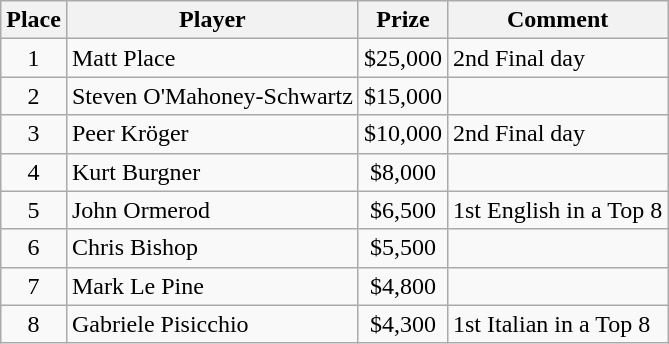<table class="wikitable">
<tr>
<th>Place</th>
<th>Player</th>
<th>Prize</th>
<th>Comment</th>
</tr>
<tr>
<td align=center>1</td>
<td> Matt Place</td>
<td align=center>$25,000</td>
<td>2nd Final day</td>
</tr>
<tr>
<td align=center>2</td>
<td> Steven O'Mahoney-Schwartz</td>
<td align=center>$15,000</td>
<td></td>
</tr>
<tr>
<td align=center>3</td>
<td> Peer Kröger</td>
<td align=center>$10,000</td>
<td>2nd Final day</td>
</tr>
<tr>
<td align=center>4</td>
<td> Kurt Burgner</td>
<td align=center>$8,000</td>
<td></td>
</tr>
<tr>
<td align=center>5</td>
<td> John Ormerod</td>
<td align=center>$6,500</td>
<td>1st English in a Top 8</td>
</tr>
<tr>
<td align=center>6</td>
<td> Chris Bishop</td>
<td align=center>$5,500</td>
<td></td>
</tr>
<tr>
<td align=center>7</td>
<td> Mark Le Pine</td>
<td align=center>$4,800</td>
<td></td>
</tr>
<tr>
<td align=center>8</td>
<td> Gabriele Pisicchio</td>
<td align=center>$4,300</td>
<td>1st Italian in a Top 8</td>
</tr>
</table>
